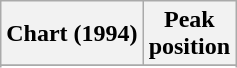<table class="wikitable sortable plainrowheaders">
<tr>
<th>Chart (1994)</th>
<th>Peak<br>position</th>
</tr>
<tr>
</tr>
<tr>
</tr>
<tr>
</tr>
<tr>
</tr>
<tr>
</tr>
<tr>
</tr>
<tr>
</tr>
</table>
